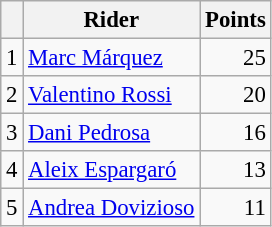<table class="wikitable" style="font-size: 95%;">
<tr>
<th></th>
<th>Rider</th>
<th>Points</th>
</tr>
<tr>
<td align=center>1</td>
<td> <a href='#'>Marc Márquez</a></td>
<td align=right>25</td>
</tr>
<tr>
<td align=center>2</td>
<td> <a href='#'>Valentino Rossi</a></td>
<td align=right>20</td>
</tr>
<tr>
<td align=center>3</td>
<td> <a href='#'>Dani Pedrosa</a></td>
<td align=right>16</td>
</tr>
<tr>
<td align=center>4</td>
<td> <a href='#'>Aleix Espargaró</a></td>
<td align=right>13</td>
</tr>
<tr>
<td align=center>5</td>
<td> <a href='#'>Andrea Dovizioso</a></td>
<td align=right>11</td>
</tr>
</table>
